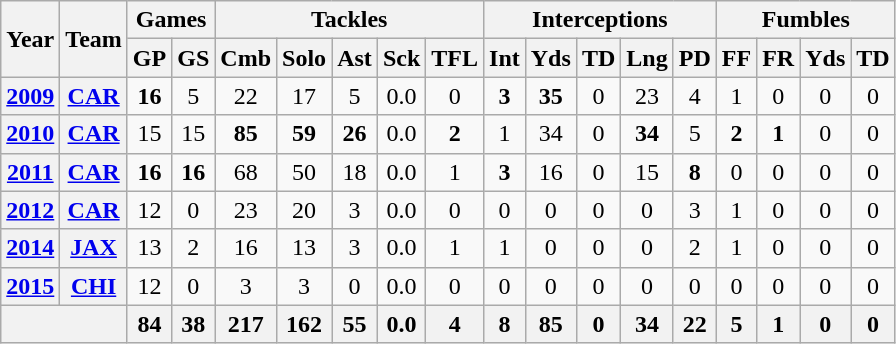<table class="wikitable" style="text-align:center">
<tr>
<th rowspan="2">Year</th>
<th rowspan="2">Team</th>
<th colspan="2">Games</th>
<th colspan="5">Tackles</th>
<th colspan="5">Interceptions</th>
<th colspan="4">Fumbles</th>
</tr>
<tr>
<th>GP</th>
<th>GS</th>
<th>Cmb</th>
<th>Solo</th>
<th>Ast</th>
<th>Sck</th>
<th>TFL</th>
<th>Int</th>
<th>Yds</th>
<th>TD</th>
<th>Lng</th>
<th>PD</th>
<th>FF</th>
<th>FR</th>
<th>Yds</th>
<th>TD</th>
</tr>
<tr>
<th><a href='#'>2009</a></th>
<th><a href='#'>CAR</a></th>
<td><strong>16</strong></td>
<td>5</td>
<td>22</td>
<td>17</td>
<td>5</td>
<td>0.0</td>
<td>0</td>
<td><strong>3</strong></td>
<td><strong>35</strong></td>
<td>0</td>
<td>23</td>
<td>4</td>
<td>1</td>
<td>0</td>
<td>0</td>
<td>0</td>
</tr>
<tr>
<th><a href='#'>2010</a></th>
<th><a href='#'>CAR</a></th>
<td>15</td>
<td>15</td>
<td><strong>85</strong></td>
<td><strong>59</strong></td>
<td><strong>26</strong></td>
<td>0.0</td>
<td><strong>2</strong></td>
<td>1</td>
<td>34</td>
<td>0</td>
<td><strong>34</strong></td>
<td>5</td>
<td><strong>2</strong></td>
<td><strong>1</strong></td>
<td>0</td>
<td>0</td>
</tr>
<tr>
<th><a href='#'>2011</a></th>
<th><a href='#'>CAR</a></th>
<td><strong>16</strong></td>
<td><strong>16</strong></td>
<td>68</td>
<td>50</td>
<td>18</td>
<td>0.0</td>
<td>1</td>
<td><strong>3</strong></td>
<td>16</td>
<td>0</td>
<td>15</td>
<td><strong>8</strong></td>
<td>0</td>
<td>0</td>
<td>0</td>
<td>0</td>
</tr>
<tr>
<th><a href='#'>2012</a></th>
<th><a href='#'>CAR</a></th>
<td>12</td>
<td>0</td>
<td>23</td>
<td>20</td>
<td>3</td>
<td>0.0</td>
<td>0</td>
<td>0</td>
<td>0</td>
<td>0</td>
<td>0</td>
<td>3</td>
<td>1</td>
<td>0</td>
<td>0</td>
<td>0</td>
</tr>
<tr>
<th><a href='#'>2014</a></th>
<th><a href='#'>JAX</a></th>
<td>13</td>
<td>2</td>
<td>16</td>
<td>13</td>
<td>3</td>
<td>0.0</td>
<td>1</td>
<td>1</td>
<td>0</td>
<td>0</td>
<td>0</td>
<td>2</td>
<td>1</td>
<td>0</td>
<td>0</td>
<td>0</td>
</tr>
<tr>
<th><a href='#'>2015</a></th>
<th><a href='#'>CHI</a></th>
<td>12</td>
<td>0</td>
<td>3</td>
<td>3</td>
<td>0</td>
<td>0.0</td>
<td>0</td>
<td>0</td>
<td>0</td>
<td>0</td>
<td>0</td>
<td>0</td>
<td>0</td>
<td>0</td>
<td>0</td>
<td>0</td>
</tr>
<tr>
<th colspan="2"></th>
<th>84</th>
<th>38</th>
<th>217</th>
<th>162</th>
<th>55</th>
<th>0.0</th>
<th>4</th>
<th>8</th>
<th>85</th>
<th>0</th>
<th>34</th>
<th>22</th>
<th>5</th>
<th>1</th>
<th>0</th>
<th>0</th>
</tr>
</table>
